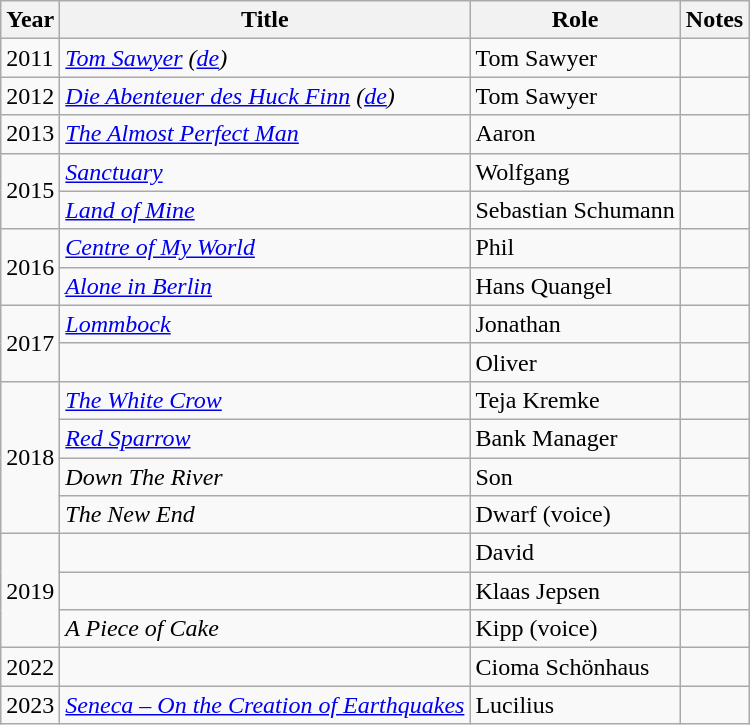<table class="wikitable sortable">
<tr>
<th>Year</th>
<th>Title</th>
<th class="unsortable">Role</th>
<th class="unsortable">Notes</th>
</tr>
<tr>
<td>2011</td>
<td><em><a href='#'>Tom Sawyer</a> (<a href='#'>de</a>)</em></td>
<td>Tom Sawyer</td>
<td></td>
</tr>
<tr>
<td>2012</td>
<td data-sort-value="Abenteuer des Huck Finn, Die"><em><a href='#'>Die Abenteuer des Huck Finn</a> (<a href='#'>de</a>)</em></td>
<td>Tom Sawyer</td>
<td></td>
</tr>
<tr>
<td>2013</td>
<td data-sort-value="Almost Perfect Man, The"><em><a href='#'>The Almost Perfect Man</a></em></td>
<td>Aaron</td>
<td></td>
</tr>
<tr>
<td rowspan="2">2015</td>
<td><em><a href='#'>Sanctuary</a></em></td>
<td>Wolfgang</td>
<td></td>
</tr>
<tr>
<td><em><a href='#'>Land of Mine</a></em></td>
<td>Sebastian Schumann</td>
<td></td>
</tr>
<tr>
<td rowspan="2">2016</td>
<td><em><a href='#'>Centre of My World</a></em></td>
<td>Phil</td>
<td></td>
</tr>
<tr>
<td><em><a href='#'>Alone in Berlin</a></em></td>
<td>Hans Quangel</td>
<td></td>
</tr>
<tr>
<td rowspan="2">2017</td>
<td><em><a href='#'>Lommbock</a></em></td>
<td>Jonathan</td>
<td></td>
</tr>
<tr>
<td><em></em></td>
<td>Oliver</td>
<td></td>
</tr>
<tr>
<td rowspan="4">2018</td>
<td data-sort-value="White Crow, The"><em><a href='#'>The White Crow</a></em></td>
<td>Teja Kremke</td>
<td></td>
</tr>
<tr>
<td><em><a href='#'>Red Sparrow</a></em></td>
<td>Bank Manager</td>
<td></td>
</tr>
<tr>
<td><em>Down The River</em></td>
<td>Son</td>
<td></td>
</tr>
<tr>
<td data-sort-value="New End, The"><em>The New End</em></td>
<td>Dwarf (voice)</td>
<td></td>
</tr>
<tr>
<td rowspan="3">2019</td>
<td data-sort-value="Prelude"><em></em></td>
<td>David</td>
<td></td>
</tr>
<tr>
<td data-sort-value="German Lesson, The"><em></em></td>
<td>Klaas Jepsen</td>
<td></td>
</tr>
<tr>
<td data-sort-value="Piece of Cake, A"><em>A Piece of Cake</em></td>
<td>Kipp (voice)</td>
<td></td>
</tr>
<tr>
<td>2022</td>
<td data-sort-value="Forger, The"><em></em></td>
<td>Cioma Schönhaus</td>
<td></td>
</tr>
<tr>
<td>2023</td>
<td><em><a href='#'>Seneca – On the Creation of Earthquakes</a></em></td>
<td>Lucilius</td>
</tr>
</table>
